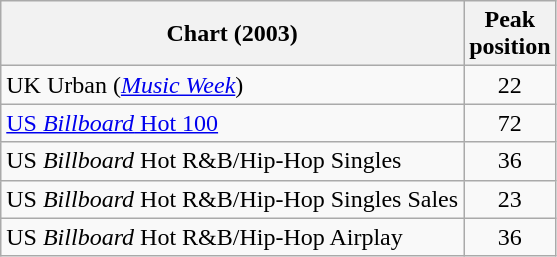<table class="wikitable">
<tr>
<th align="left">Chart (2003)</th>
<th align="left">Peak<br>position</th>
</tr>
<tr>
<td>UK Urban (<em><a href='#'>Music Week</a></em>)</td>
<td align="center">22</td>
</tr>
<tr>
<td><a href='#'>US <em>Billboard</em> Hot 100</a></td>
<td align="center">72</td>
</tr>
<tr>
<td align="left">US <em>Billboard</em> Hot R&B/Hip-Hop Singles</td>
<td align="center">36</td>
</tr>
<tr>
<td align="left">US <em>Billboard</em> Hot R&B/Hip-Hop Singles Sales</td>
<td align="center">23</td>
</tr>
<tr>
<td>US <em>Billboard</em> Hot R&B/Hip-Hop Airplay</td>
<td align="center">36</td>
</tr>
</table>
